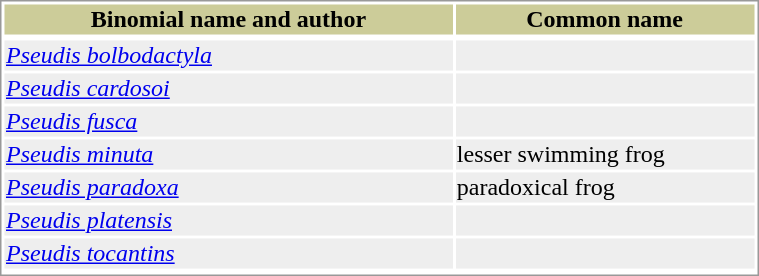<table style="text-align:left; border:1px solid #999999; width: 40%">
<tr style="background:#CCCC99; text-align: center; ">
<th style="width: 60%; ">Binomial name and author</th>
<th style="width: 40%; ">Common name</th>
</tr>
<tr>
</tr>
<tr style="background:#EEEEEE;">
<td><em><a href='#'>Pseudis bolbodactyla</a></em> </td>
<td></td>
</tr>
<tr style="background:#EEEEEE;">
<td><em><a href='#'>Pseudis cardosoi</a></em> </td>
<td></td>
</tr>
<tr style="background:#EEEEEE;">
<td><em><a href='#'>Pseudis fusca</a></em> </td>
<td></td>
</tr>
<tr style="background:#EEEEEE;">
<td><em><a href='#'>Pseudis minuta</a></em> </td>
<td>lesser swimming frog</td>
</tr>
<tr style="background:#EEEEEE;">
<td><em><a href='#'>Pseudis paradoxa</a></em> </td>
<td>paradoxical frog</td>
</tr>
<tr style="background:#EEEEEE;">
<td><em><a href='#'>Pseudis platensis</a></em> </td>
<td></td>
</tr>
<tr style="background:#EEEEEE;">
<td><em><a href='#'>Pseudis tocantins</a></em> </td>
<td></td>
</tr>
<tr>
</tr>
</table>
